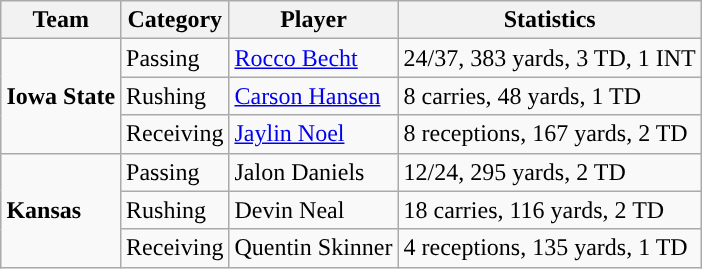<table class="wikitable" style="float: right;">
<tr>
<th>Team</th>
<th>Category</th>
<th>Player</th>
<th>Statistics</th>
</tr>
<tr>
<td rowspan=3><strong>Iowa State</strong></td>
<td>Passing</td>
<td><a href='#'>Rocco Becht</a></td>
<td>24/37, 383 yards, 3 TD, 1 INT</td>
</tr>
<tr>
<td>Rushing</td>
<td><a href='#'>Carson Hansen</a></td>
<td>8 carries, 48 yards, 1 TD</td>
</tr>
<tr>
<td>Receiving</td>
<td><a href='#'>Jaylin Noel</a></td>
<td>8 receptions, 167 yards, 2 TD</td>
</tr>
<tr>
<td rowspan=3><strong>Kansas</strong></td>
<td>Passing</td>
<td>Jalon Daniels</td>
<td>12/24, 295 yards, 2 TD</td>
</tr>
<tr>
<td>Rushing</td>
<td>Devin Neal</td>
<td>18 carries, 116 yards, 2 TD</td>
</tr>
<tr>
<td>Receiving</td>
<td>Quentin Skinner</td>
<td>4 receptions, 135 yards, 1 TD</td>
</tr>
</table>
